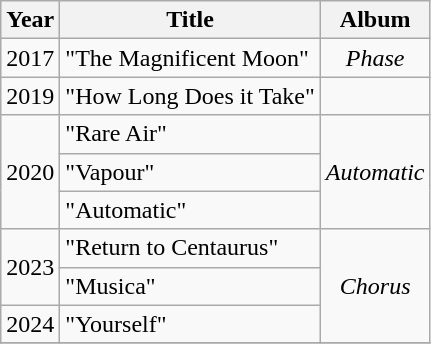<table class="wikitable" style="text-align:center;">
<tr>
<th>Year</th>
<th>Title</th>
<th>Album</th>
</tr>
<tr>
<td>2017</td>
<td style="text-align:left;">"The Magnificent Moon"</td>
<td><em>Phase</em></td>
</tr>
<tr>
<td>2019</td>
<td style="text-align:left;">"How Long Does it Take"</td>
<td></td>
</tr>
<tr>
<td rowspan="3">2020</td>
<td style="text-align:left;">"Rare Air"</td>
<td rowspan="3"><em>Automatic</em></td>
</tr>
<tr>
<td style="text-align:left;">"Vapour"</td>
</tr>
<tr>
<td style="text-align:left;">"Automatic"</td>
</tr>
<tr>
<td rowspan="2">2023</td>
<td style="text-align:left;">"Return to Centaurus"</td>
<td rowspan="3"><em>Chorus</em></td>
</tr>
<tr>
<td style="text-align:left;">"Musica"</td>
</tr>
<tr>
<td rowspan="1">2024</td>
<td style="text-align:left;">"Yourself"</td>
</tr>
<tr>
</tr>
</table>
